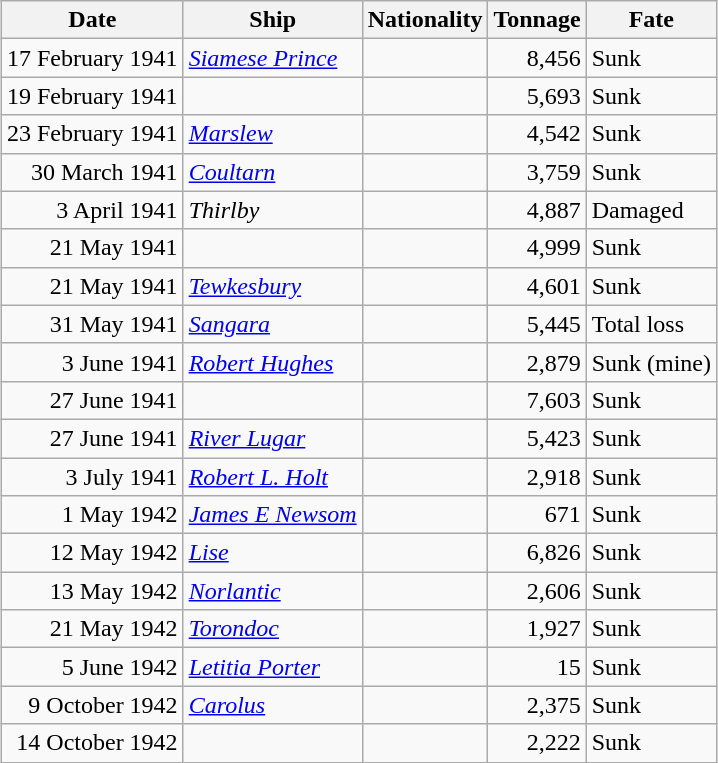<table class="wikitable sortable" style="margin: 1em auto 1em auto;"|->
<tr>
<th>Date</th>
<th>Ship</th>
<th>Nationality</th>
<th>Tonnage</th>
<th>Fate</th>
</tr>
<tr>
<td align="right">17 February 1941</td>
<td align="left"><a href='#'><em>Siamese Prince</em></a></td>
<td align="left"></td>
<td align="right">8,456</td>
<td align="left">Sunk</td>
</tr>
<tr>
<td align="right">19 February 1941</td>
<td align="left"></td>
<td align="left"></td>
<td align="right">5,693</td>
<td align="left">Sunk</td>
</tr>
<tr>
<td align="right">23 February 1941</td>
<td align="left"><a href='#'><em>Marslew</em></a></td>
<td align="left"></td>
<td align="right">4,542</td>
<td align="left">Sunk</td>
</tr>
<tr>
<td align="right">30 March 1941</td>
<td align="left"><a href='#'><em>Coultarn</em></a></td>
<td align="left"></td>
<td align="right">3,759</td>
<td align="left">Sunk</td>
</tr>
<tr>
<td align="right">3 April 1941</td>
<td align="left"><em>Thirlby</em></td>
<td align="left"></td>
<td align="right">4,887</td>
<td align="left">Damaged</td>
</tr>
<tr>
<td align="right">21 May 1941</td>
<td align="left"></td>
<td align="left"></td>
<td align="right">4,999</td>
<td align="left">Sunk</td>
</tr>
<tr>
<td align="right">21 May 1941</td>
<td align="left"><a href='#'><em>Tewkesbury</em></a></td>
<td align="left"></td>
<td align="right">4,601</td>
<td align="left">Sunk</td>
</tr>
<tr>
<td align="right">31 May 1941</td>
<td align="left"><a href='#'><em>Sangara</em></a></td>
<td align="left"></td>
<td align="right">5,445</td>
<td align="left">Total loss</td>
</tr>
<tr>
<td align="right">3 June 1941</td>
<td align="left"><a href='#'><em>Robert Hughes</em></a></td>
<td align="left"></td>
<td align="right">2,879</td>
<td align="left">Sunk (mine)</td>
</tr>
<tr>
<td align="right">27 June 1941</td>
<td align="left"></td>
<td align="left"></td>
<td align="right">7,603</td>
<td align="left">Sunk</td>
</tr>
<tr>
<td align="right">27 June 1941</td>
<td align="left"><a href='#'><em>River Lugar</em></a></td>
<td align="left"></td>
<td align="right">5,423</td>
<td align="left">Sunk</td>
</tr>
<tr>
<td align="right">3 July 1941</td>
<td align="left"><a href='#'><em>Robert L. Holt</em></a></td>
<td align="left"></td>
<td align="right">2,918</td>
<td align="left">Sunk</td>
</tr>
<tr>
<td align="right">1 May 1942</td>
<td align="left"><a href='#'><em>James E Newsom</em></a></td>
<td align="left"></td>
<td align="right">671</td>
<td align="left">Sunk</td>
</tr>
<tr>
<td align="right">12 May 1942</td>
<td align="left"><a href='#'><em>Lise</em></a></td>
<td align="left"></td>
<td align="right">6,826</td>
<td align="left">Sunk</td>
</tr>
<tr>
<td align="right">13 May 1942</td>
<td align="left"><a href='#'><em>Norlantic</em></a></td>
<td align="left"></td>
<td align="right">2,606</td>
<td align="left">Sunk</td>
</tr>
<tr>
<td align="right">21 May 1942</td>
<td align="left"><a href='#'><em>Torondoc</em></a></td>
<td align="left"></td>
<td align="right">1,927</td>
<td align="left">Sunk</td>
</tr>
<tr>
<td align="right">5 June 1942</td>
<td align="left"><a href='#'><em>Letitia Porter</em></a></td>
<td align="left"></td>
<td align="right">15</td>
<td align="left">Sunk</td>
</tr>
<tr>
<td align="right">9 October 1942</td>
<td align="left"><a href='#'><em>Carolus</em></a></td>
<td align="left"></td>
<td align="right">2,375</td>
<td align="left">Sunk</td>
</tr>
<tr>
<td align="right">14 October 1942</td>
<td align="left"></td>
<td align="left"></td>
<td align="right">2,222</td>
<td align="left">Sunk</td>
</tr>
</table>
